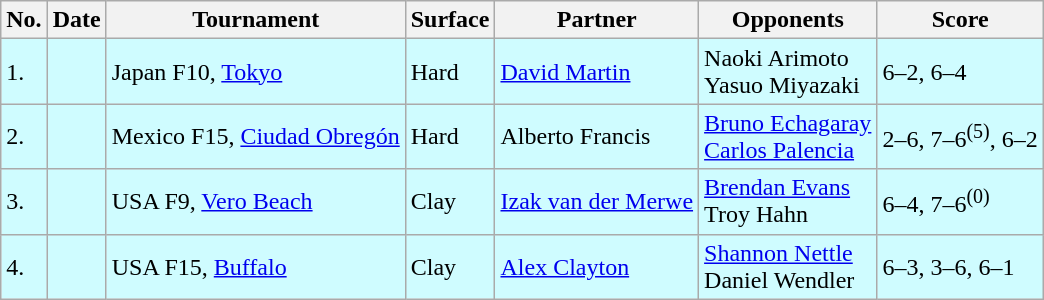<table class="sortable wikitable">
<tr>
<th>No.</th>
<th>Date</th>
<th>Tournament</th>
<th>Surface</th>
<th>Partner</th>
<th>Opponents</th>
<th class="unsortable">Score</th>
</tr>
<tr style="background:#cffcff;">
<td>1.</td>
<td></td>
<td>Japan F10, <a href='#'>Tokyo</a></td>
<td>Hard</td>
<td> <a href='#'>David Martin</a></td>
<td> Naoki Arimoto <br>  Yasuo Miyazaki</td>
<td>6–2, 6–4</td>
</tr>
<tr style="background:#cffcff;">
<td>2.</td>
<td></td>
<td>Mexico F15, <a href='#'>Ciudad Obregón</a></td>
<td>Hard</td>
<td> Alberto Francis</td>
<td> <a href='#'>Bruno Echagaray</a> <br>  <a href='#'>Carlos Palencia</a></td>
<td>2–6, 7–6<sup>(5)</sup>, 6–2</td>
</tr>
<tr style="background:#cffcff;">
<td>3.</td>
<td></td>
<td>USA F9, <a href='#'>Vero Beach</a></td>
<td>Clay</td>
<td> <a href='#'>Izak van der Merwe</a></td>
<td> <a href='#'>Brendan Evans</a> <br>  Troy Hahn</td>
<td>6–4, 7–6<sup>(0)</sup></td>
</tr>
<tr style="background:#cffcff;">
<td>4.</td>
<td></td>
<td>USA F15, <a href='#'>Buffalo</a></td>
<td>Clay</td>
<td> <a href='#'>Alex Clayton</a></td>
<td> <a href='#'>Shannon Nettle</a> <br>  Daniel Wendler</td>
<td>6–3, 3–6, 6–1</td>
</tr>
</table>
